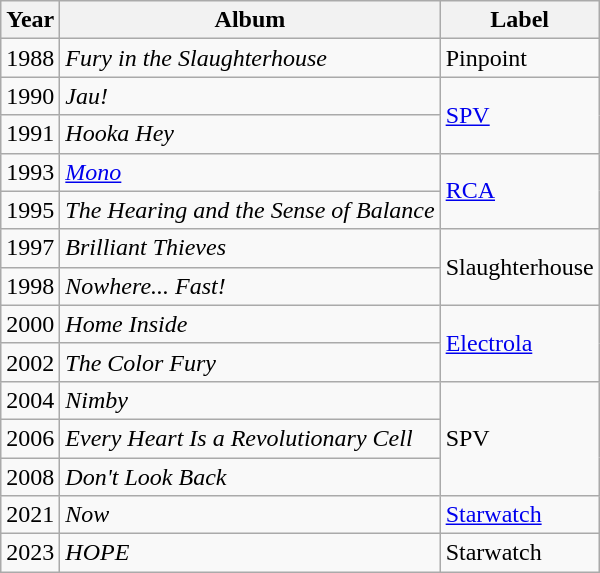<table class="wikitable">
<tr>
<th>Year</th>
<th>Album</th>
<th>Label</th>
</tr>
<tr>
<td>1988</td>
<td><em>Fury in the Slaughterhouse</em></td>
<td>Pinpoint</td>
</tr>
<tr>
<td>1990</td>
<td><em>Jau!</em></td>
<td rowspan="2"><a href='#'>SPV</a></td>
</tr>
<tr>
<td>1991</td>
<td><em>Hooka Hey</em></td>
</tr>
<tr>
<td>1993</td>
<td><em><a href='#'>Mono</a></em></td>
<td rowspan="2"><a href='#'>RCA</a></td>
</tr>
<tr>
<td>1995</td>
<td><em>The Hearing and the Sense of Balance</em></td>
</tr>
<tr>
<td>1997</td>
<td><em>Brilliant Thieves</em></td>
<td rowspan="2">Slaughterhouse</td>
</tr>
<tr>
<td>1998</td>
<td><em>Nowhere... Fast!</em></td>
</tr>
<tr>
<td>2000</td>
<td><em>Home Inside</em></td>
<td rowspan="2"><a href='#'>Electrola</a></td>
</tr>
<tr>
<td>2002</td>
<td><em>The Color Fury</em></td>
</tr>
<tr>
<td>2004</td>
<td><em>Nimby</em></td>
<td rowspan="3">SPV</td>
</tr>
<tr>
<td>2006</td>
<td><em>Every Heart Is a Revolutionary Cell</em></td>
</tr>
<tr>
<td>2008</td>
<td><em>Don't Look Back</em></td>
</tr>
<tr>
<td>2021</td>
<td><em>Now</em></td>
<td><a href='#'>Starwatch</a></td>
</tr>
<tr>
<td>2023</td>
<td><em>HOPE</em></td>
<td>Starwatch</td>
</tr>
</table>
